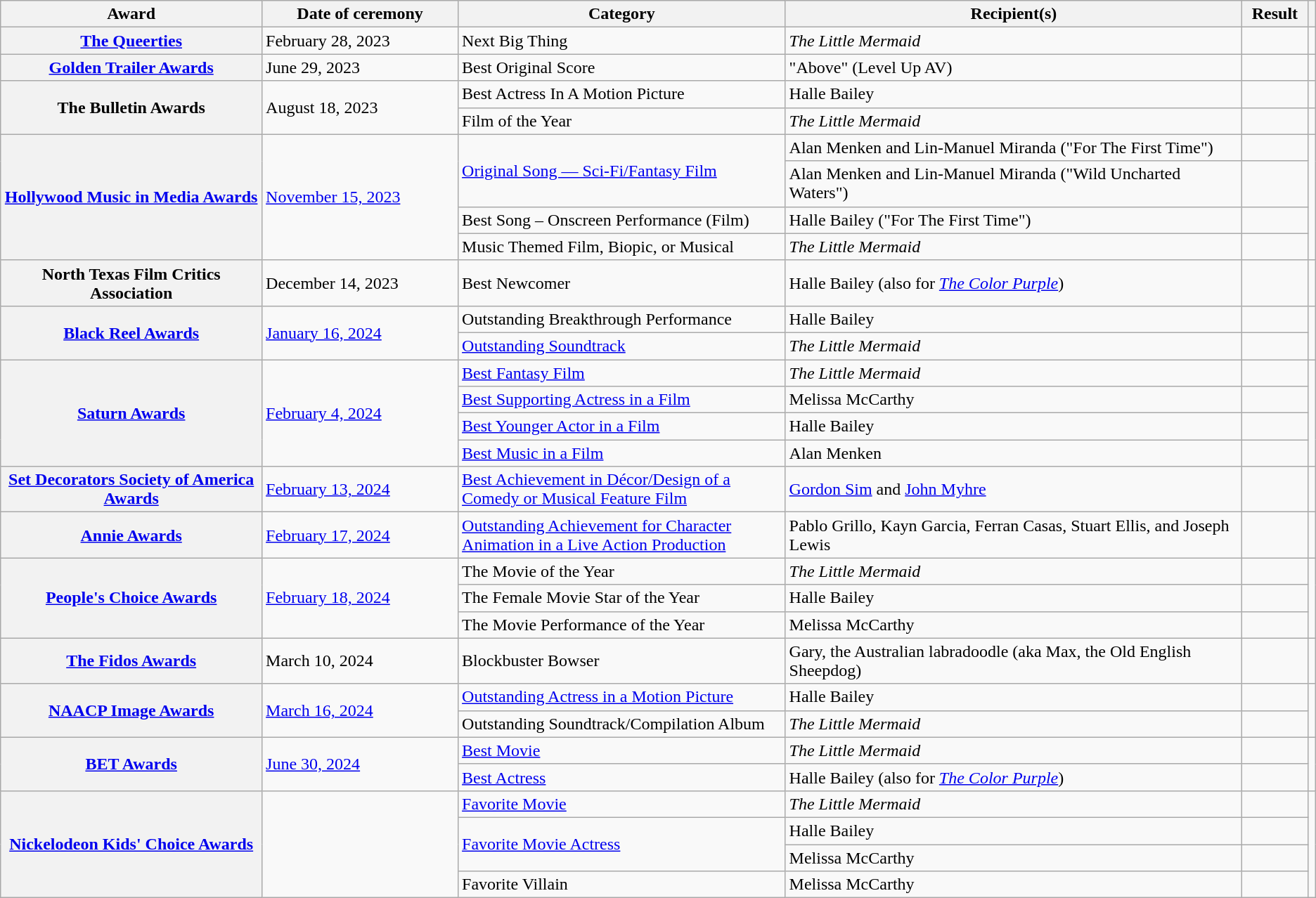<table class="wikitable sortable plainrowheaders">
<tr>
<th scope="col" style="width:20%;">Award</th>
<th scope="col" style="width:15%;">Date of ceremony</th>
<th scope="col" style="width:25%;">Category</th>
<th scope="col" style="width:35%;">Recipient(s)</th>
<th scope="col" style="width:5%;">Result</th>
<th scope="col" style="width:5%;" class="unsortable"></th>
</tr>
<tr>
<th scope="row"><a href='#'>The Queerties</a></th>
<td>February 28, 2023</td>
<td>Next Big Thing</td>
<td data-sort-value="Little Mermaid, The"><em>The Little Mermaid</em></td>
<td></td>
<td style="text-align:center;"></td>
</tr>
<tr>
<th scope="row"><a href='#'>Golden Trailer Awards</a></th>
<td>June 29, 2023</td>
<td>Best Original Score</td>
<td data-sort-value="Above">"Above" (Level Up AV)</td>
<td></td>
<td style="text-align:center;"><br></td>
</tr>
<tr>
<th scope="row" rowspan="2">The Bulletin Awards</th>
<td rowspan="2">August 18, 2023</td>
<td>Best Actress In A Motion Picture</td>
<td>Halle Bailey</td>
<td></td>
<td style="text-align:center;"></td>
</tr>
<tr>
<td>Film of the Year</td>
<td><em>The Little Mermaid</em></td>
<td></td>
<td style="text-align:center;"></td>
</tr>
<tr>
<th rowspan="4" scope="row"><a href='#'>Hollywood Music in Media Awards</a></th>
<td rowspan="4"><a href='#'>November 15, 2023</a></td>
<td rowspan="2"><a href='#'>Original Song — Sci-Fi/Fantasy Film</a></td>
<td>Alan Menken and Lin-Manuel Miranda ("For The First Time")</td>
<td></td>
<td style="text-align:center;" rowspan="4"></td>
</tr>
<tr>
<td>Alan Menken and Lin-Manuel Miranda ("Wild Uncharted Waters")</td>
<td></td>
</tr>
<tr>
<td>Best Song – Onscreen Performance (Film)</td>
<td>Halle Bailey ("For The First Time")</td>
<td></td>
</tr>
<tr>
<td>Music Themed Film, Biopic, or Musical</td>
<td><em>The Little Mermaid</em></td>
<td></td>
</tr>
<tr>
<th scope="row">North Texas Film Critics Association</th>
<td>December 14, 2023</td>
<td>Best Newcomer</td>
<td>Halle Bailey (also for <em><a href='#'>The Color Purple</a></em>)</td>
<td></td>
<td></td>
</tr>
<tr>
<th rowspan="2" scope="row"><a href='#'>Black Reel Awards</a></th>
<td rowspan="2"><a href='#'>January 16, 2024</a></td>
<td>Outstanding Breakthrough Performance</td>
<td>Halle Bailey</td>
<td></td>
<td style="text-align:center;" rowspan="2"></td>
</tr>
<tr>
<td><a href='#'>Outstanding Soundtrack</a></td>
<td><em>The Little Mermaid</em></td>
<td></td>
</tr>
<tr>
<th rowspan="4" scope="row"><a href='#'>Saturn Awards</a></th>
<td rowspan="4"><a href='#'>February 4, 2024</a></td>
<td><a href='#'>Best Fantasy Film</a></td>
<td><em>The Little Mermaid</em></td>
<td></td>
<td style="text-align:center;" rowspan="4"></td>
</tr>
<tr>
<td><a href='#'>Best Supporting Actress in a Film</a></td>
<td>Melissa McCarthy</td>
<td></td>
</tr>
<tr>
<td><a href='#'>Best Younger Actor in a Film</a></td>
<td>Halle Bailey</td>
<td></td>
</tr>
<tr>
<td><a href='#'>Best Music in a Film</a></td>
<td>Alan Menken</td>
<td></td>
</tr>
<tr>
<th scope="row"><a href='#'>Set Decorators Society of America Awards</a></th>
<td><a href='#'>February 13, 2024</a></td>
<td><a href='#'>Best Achievement in Décor/Design of a Comedy or Musical Feature Film</a></td>
<td><a href='#'>Gordon Sim</a> and <a href='#'>John Myhre</a></td>
<td></td>
<td style="text-align:center;"></td>
</tr>
<tr>
<th scope="row"><a href='#'>Annie Awards</a></th>
<td><a href='#'>February 17, 2024</a></td>
<td><a href='#'>Outstanding Achievement for Character Animation in a Live Action Production</a></td>
<td>Pablo Grillo, Kayn Garcia, Ferran Casas, Stuart Ellis, and Joseph Lewis</td>
<td></td>
<td style="text-align:center;"></td>
</tr>
<tr>
<th rowspan="3" scope="row"><a href='#'>People's Choice Awards</a></th>
<td rowspan="3"><a href='#'>February 18, 2024</a></td>
<td>The Movie of the Year</td>
<td><em>The Little Mermaid</em></td>
<td></td>
<td style="text-align:center;" rowspan="3"></td>
</tr>
<tr>
<td>The Female Movie Star of the Year</td>
<td>Halle Bailey</td>
<td></td>
</tr>
<tr>
<td>The Movie Performance of the Year</td>
<td>Melissa McCarthy</td>
<td></td>
</tr>
<tr>
<th scope="row"><a href='#'>The Fidos Awards</a></th>
<td>March 10, 2024</td>
<td>Blockbuster Bowser</td>
<td>Gary, the Australian labradoodle (aka Max, the Old English Sheepdog)</td>
<td></td>
<td style="text-align:center;"></td>
</tr>
<tr>
<th scope="row" rowspan="2"><a href='#'>NAACP Image Awards</a></th>
<td rowspan="2"><a href='#'>March 16, 2024</a></td>
<td><a href='#'>Outstanding Actress in a Motion Picture</a></td>
<td>Halle Bailey</td>
<td></td>
<td style="text-align:center;" rowspan="2"></td>
</tr>
<tr>
<td>Outstanding Soundtrack/Compilation Album</td>
<td><em>The Little Mermaid</em></td>
<td></td>
</tr>
<tr>
<th scope="row" rowspan="2"><a href='#'>BET Awards</a></th>
<td rowspan="2"><a href='#'>June 30, 2024</a></td>
<td><a href='#'>Best Movie</a></td>
<td><em>The Little Mermaid</em></td>
<td></td>
<td style="text-align:center;" rowspan="2"></td>
</tr>
<tr>
<td><a href='#'>Best Actress</a></td>
<td>Halle Bailey (also for <em><a href='#'>The Color Purple</a></em>)</td>
<td></td>
</tr>
<tr>
<th scope="row" rowspan="4"><a href='#'>Nickelodeon Kids' Choice Awards</a></th>
<td rowspan="4"><a href='#'></a></td>
<td><a href='#'>Favorite Movie</a></td>
<td><em>The Little Mermaid</em></td>
<td></td>
<td style="text-align:center;" rowspan="4"></td>
</tr>
<tr>
<td rowspan="2"><a href='#'>Favorite Movie Actress</a></td>
<td>Halle Bailey</td>
<td></td>
</tr>
<tr>
<td>Melissa McCarthy</td>
<td></td>
</tr>
<tr>
<td>Favorite Villain</td>
<td>Melissa McCarthy</td>
<td></td>
</tr>
</table>
